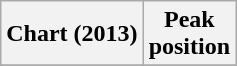<table class="wikitable plainrowheaders sortable">
<tr>
<th scope="col">Chart (2013)</th>
<th scope="col">Peak<br>position</th>
</tr>
<tr>
</tr>
</table>
